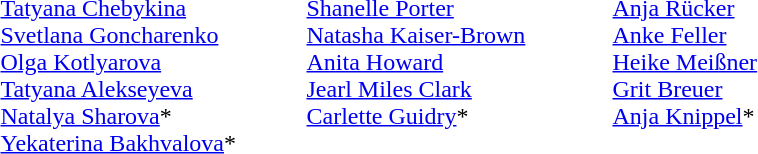<table>
<tr>
<td width=200 valign=top><em></em><br><a href='#'>Tatyana Chebykina</a><br><a href='#'>Svetlana Goncharenko</a><br><a href='#'>Olga Kotlyarova</a><br><a href='#'>Tatyana Alekseyeva</a><br><a href='#'>Natalya Sharova</a>*<br><a href='#'>Yekaterina Bakhvalova</a>*</td>
<td width=200 valign=top><em></em><br><a href='#'>Shanelle Porter</a><br><a href='#'>Natasha Kaiser-Brown</a><br><a href='#'>Anita Howard</a><br><a href='#'>Jearl Miles Clark</a><br><a href='#'>Carlette Guidry</a>*</td>
<td width=200 valign=top><em></em><br><a href='#'>Anja Rücker</a><br><a href='#'>Anke Feller</a><br><a href='#'>Heike Meißner</a><br><a href='#'>Grit Breuer</a><br><a href='#'>Anja Knippel</a>*</td>
</tr>
</table>
